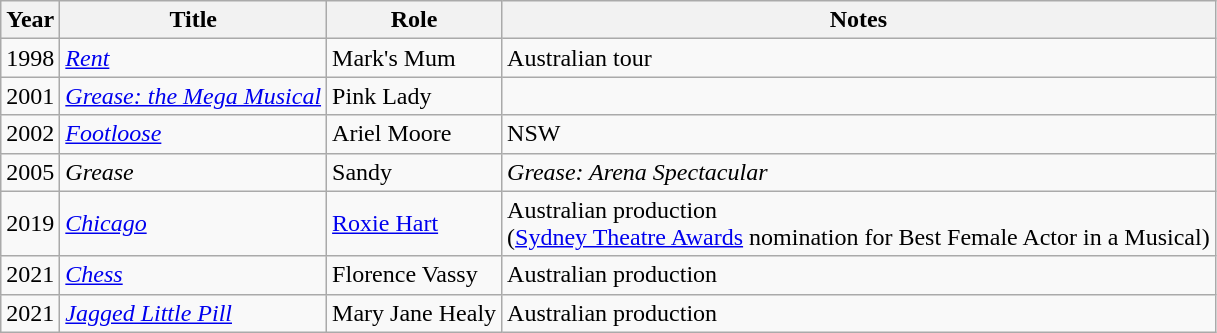<table class="wikitable sortable">
<tr>
<th>Year</th>
<th>Title</th>
<th>Role</th>
<th class="unsortable">Notes</th>
</tr>
<tr>
<td>1998</td>
<td><em><a href='#'>Rent</a></em></td>
<td>Mark's Mum</td>
<td>Australian tour</td>
</tr>
<tr>
<td>2001</td>
<td><em><a href='#'>Grease: the Mega Musical</a></em></td>
<td>Pink Lady</td>
<td></td>
</tr>
<tr>
<td>2002</td>
<td><em><a href='#'>Footloose</a></em></td>
<td>Ariel Moore</td>
<td>NSW</td>
</tr>
<tr>
<td>2005</td>
<td><em>Grease</em></td>
<td>Sandy</td>
<td><em>Grease: Arena Spectacular</em></td>
</tr>
<tr>
<td>2019</td>
<td><em><a href='#'>Chicago</a></em></td>
<td><a href='#'>Roxie Hart</a></td>
<td>Australian production <br>(<a href='#'>Sydney Theatre Awards</a> nomination for Best Female Actor in a Musical)</td>
</tr>
<tr>
<td>2021</td>
<td><em><a href='#'>Chess</a></em></td>
<td>Florence Vassy</td>
<td>Australian production</td>
</tr>
<tr>
<td>2021</td>
<td><a href='#'><em>Jagged Little Pill</em></a></td>
<td>Mary Jane Healy</td>
<td>Australian production</td>
</tr>
</table>
